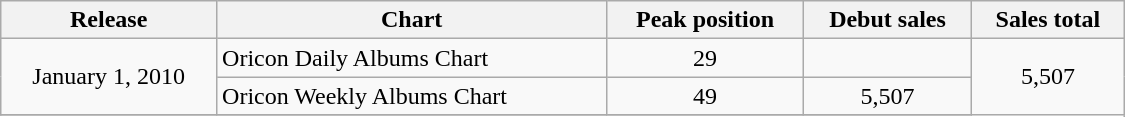<table class="wikitable" width="750px">
<tr>
<th>Release</th>
<th>Chart</th>
<th>Peak position</th>
<th>Debut sales</th>
<th>Sales total</th>
</tr>
<tr>
<td align="center" rowspan="2">January 1, 2010</td>
<td>Oricon Daily Albums Chart</td>
<td align="center">29</td>
<td align="center"></td>
<td align="center" rowspan="4">5,507</td>
</tr>
<tr>
<td>Oricon Weekly Albums Chart</td>
<td align="center">49</td>
<td align="center">5,507</td>
</tr>
<tr>
</tr>
</table>
